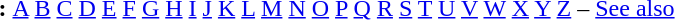<table id="toc" border="0">
<tr>
<th>:</th>
<td><a href='#'>A</a> <a href='#'>B</a> <a href='#'>C</a> <a href='#'>D</a> <a href='#'>E</a> <a href='#'>F</a> <a href='#'>G</a> <a href='#'>H</a> <a href='#'>I</a> <a href='#'>J</a> <a href='#'>K</a> <a href='#'>L</a> <a href='#'>M</a> <a href='#'>N</a> <a href='#'>O</a> <a href='#'>P</a> <a href='#'>Q</a> <a href='#'>R</a> <a href='#'>S</a> <a href='#'>T</a> <a href='#'>U</a> <a href='#'>V</a> <a href='#'>W</a> <a href='#'>X</a> <a href='#'>Y</a>  <a href='#'>Z</a> – <a href='#'>See also</a></td>
</tr>
</table>
